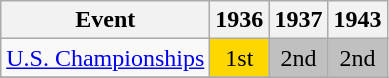<table class="wikitable">
<tr>
<th>Event</th>
<th>1936</th>
<th>1937</th>
<th>1943</th>
</tr>
<tr>
<td><a href='#'>U.S. Championships</a></td>
<td align="center" bgcolor="gold">1st</td>
<td align="center" bgcolor="silver">2nd</td>
<td align="center" bgcolor="silver">2nd</td>
</tr>
<tr>
</tr>
</table>
